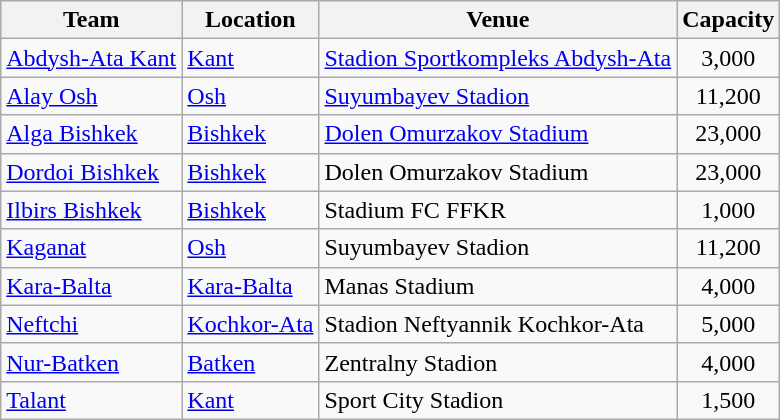<table class="wikitable sortable">
<tr>
<th>Team</th>
<th>Location</th>
<th>Venue</th>
<th>Capacity</th>
</tr>
<tr>
<td><a href='#'>Abdysh-Ata Kant</a></td>
<td><a href='#'>Kant</a></td>
<td><a href='#'>Stadion Sportkompleks Abdysh-Ata</a></td>
<td align="center">3,000</td>
</tr>
<tr>
<td><a href='#'>Alay Osh</a></td>
<td><a href='#'>Osh</a></td>
<td><a href='#'>Suyumbayev Stadion</a></td>
<td align="center">11,200</td>
</tr>
<tr>
<td><a href='#'>Alga Bishkek</a></td>
<td><a href='#'>Bishkek</a></td>
<td><a href='#'>Dolen Omurzakov Stadium</a></td>
<td align="center">23,000</td>
</tr>
<tr>
<td><a href='#'>Dordoi Bishkek</a></td>
<td><a href='#'>Bishkek</a></td>
<td>Dolen Omurzakov Stadium</td>
<td align="center">23,000</td>
</tr>
<tr>
<td><a href='#'>Ilbirs Bishkek</a></td>
<td><a href='#'>Bishkek</a></td>
<td>Stadium FC FFKR</td>
<td align="center">1,000</td>
</tr>
<tr>
<td><a href='#'>Kaganat</a></td>
<td><a href='#'>Osh</a></td>
<td>Suyumbayev Stadion</td>
<td align="center">11,200</td>
</tr>
<tr>
<td><a href='#'>Kara-Balta</a></td>
<td><a href='#'>Kara-Balta</a></td>
<td>Manas Stadium</td>
<td align="center">4,000</td>
</tr>
<tr>
<td><a href='#'>Neftchi</a></td>
<td><a href='#'>Kochkor-Ata</a></td>
<td>Stadion Neftyannik Kochkor-Ata</td>
<td align="center">5,000</td>
</tr>
<tr>
<td><a href='#'>Nur-Batken</a></td>
<td><a href='#'>Batken</a></td>
<td>Zentralny Stadion</td>
<td align="center">4,000</td>
</tr>
<tr>
<td><a href='#'>Talant</a></td>
<td><a href='#'>Kant</a></td>
<td>Sport City Stadion</td>
<td align="center">1,500</td>
</tr>
</table>
